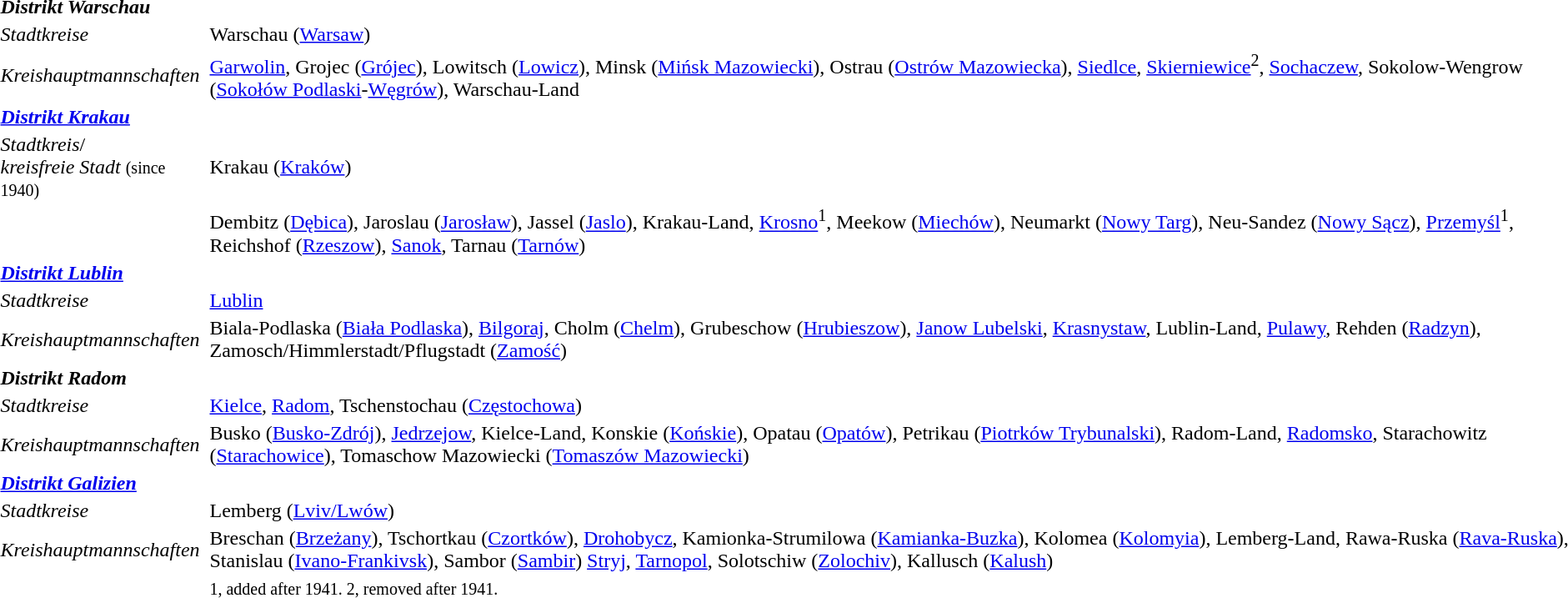<table border=0>
<tr>
<td><strong><em>Distrikt Warschau</em></strong></td>
</tr>
<tr>
<td><em>Stadtkreise</em></td>
<td>Warschau (<a href='#'>Warsaw</a>)</td>
</tr>
<tr>
<td><em>Kreishauptmannschaften</em></td>
<td><a href='#'>Garwolin</a>, Grojec (<a href='#'>Grójec</a>), Lowitsch (<a href='#'>Lowicz</a>), Minsk (<a href='#'>Mińsk Mazowiecki</a>), Ostrau (<a href='#'>Ostrów Mazowiecka</a>), <a href='#'>Siedlce</a>, <a href='#'>Skierniewice</a><sup>2</sup>, <a href='#'>Sochaczew</a>, Sokolow-Wengrow (<a href='#'>Sokołów Podlaski</a>-<a href='#'>Węgrów</a>), Warschau-Land</td>
</tr>
<tr>
<td><strong><em><a href='#'>Distrikt Krakau</a></em></strong></td>
</tr>
<tr>
<td><em>Stadtkreis</em>/<br><em>kreisfreie Stadt</em> <small>(since 1940)</small></td>
<td>Krakau (<a href='#'>Kraków</a>)</td>
</tr>
<tr>
<td></td>
<td>Dembitz (<a href='#'>Dębica</a>), Jaroslau (<a href='#'>Jarosław</a>), Jassel (<a href='#'>Jaslo</a>), Krakau-Land, <a href='#'>Krosno</a><sup>1</sup>, Meekow (<a href='#'>Miechów</a>), Neumarkt (<a href='#'>Nowy Targ</a>), Neu-Sandez (<a href='#'>Nowy Sącz</a>), <a href='#'>Przemyśl</a><sup>1</sup>, Reichshof (<a href='#'>Rzeszow</a>), <a href='#'>Sanok</a>, Tarnau (<a href='#'>Tarnów</a>)</td>
</tr>
<tr>
<td><strong><em><a href='#'>Distrikt Lublin</a></em></strong></td>
</tr>
<tr>
<td><em>Stadtkreise</em></td>
<td><a href='#'>Lublin</a></td>
</tr>
<tr>
<td><em>Kreishauptmannschaften</em></td>
<td>Biala-Podlaska (<a href='#'>Biała Podlaska</a>), <a href='#'>Bilgoraj</a>, Cholm (<a href='#'>Chelm</a>), Grubeschow (<a href='#'>Hrubieszow</a>), <a href='#'>Janow Lubelski</a>, <a href='#'>Krasnystaw</a>, Lublin-Land, <a href='#'>Pulawy</a>, Rehden (<a href='#'>Radzyn</a>), Zamosch/Himmlerstadt/Pflugstadt (<a href='#'>Zamość</a>)</td>
</tr>
<tr>
<td><strong><em>Distrikt Radom</em></strong></td>
</tr>
<tr>
<td><em>Stadtkreise</em></td>
<td><a href='#'>Kielce</a>, <a href='#'>Radom</a>, Tschenstochau (<a href='#'>Częstochowa</a>)</td>
</tr>
<tr>
<td><em>Kreishauptmannschaften</em></td>
<td>Busko (<a href='#'>Busko-Zdrój</a>), <a href='#'>Jedrzejow</a>, Kielce-Land, Konskie (<a href='#'>Końskie</a>), Opatau (<a href='#'>Opatów</a>), Petrikau (<a href='#'>Piotrków Trybunalski</a>), Radom-Land, <a href='#'>Radomsko</a>, Starachowitz (<a href='#'>Starachowice</a>), Tomaschow Mazowiecki (<a href='#'>Tomaszów Mazowiecki</a>)</td>
</tr>
<tr>
<td><strong><em><a href='#'>Distrikt Galizien</a></em></strong></td>
</tr>
<tr>
<td><em>Stadtkreise</em></td>
<td>Lemberg (<a href='#'>Lviv/Lwów</a>)</td>
</tr>
<tr>
<td><em>Kreishauptmannschaften</em></td>
<td>Breschan (<a href='#'>Brzeżany</a>), Tschortkau (<a href='#'>Czortków</a>), <a href='#'>Drohobycz</a>, Kamionka-Strumilowa (<a href='#'>Kamianka-Buzka</a>), Kolomea (<a href='#'>Kolomyia</a>), Lemberg-Land, Rawa-Ruska (<a href='#'>Rava-Ruska</a>), Stanislau (<a href='#'>Ivano-Frankivsk</a>), Sambor (<a href='#'>Sambir</a>) <a href='#'>Stryj</a>, <a href='#'>Tarnopol</a>, Solotschiw (<a href='#'>Zolochiv</a>), Kallusch (<a href='#'>Kalush</a>)</td>
</tr>
<tr>
<td></td>
<td><small>1, added after 1941. 2, removed after 1941.</small></td>
</tr>
</table>
